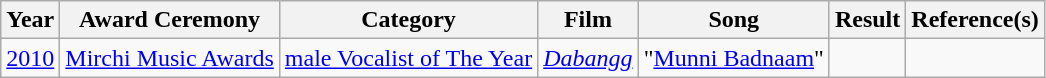<table class="wikitable">
<tr>
<th>Year</th>
<th>Award Ceremony</th>
<th>Category</th>
<th>Film</th>
<th>Song</th>
<th>Result</th>
<th>Reference(s)</th>
</tr>
<tr>
<td><a href='#'>2010</a></td>
<td><a href='#'>Mirchi Music Awards</a></td>
<td><a href='#'>male Vocalist of The Year</a></td>
<td><em><a href='#'>Dabangg</a></em></td>
<td>"<a href='#'>Munni Badnaam</a>"</td>
<td></td>
<td></td>
</tr>
</table>
